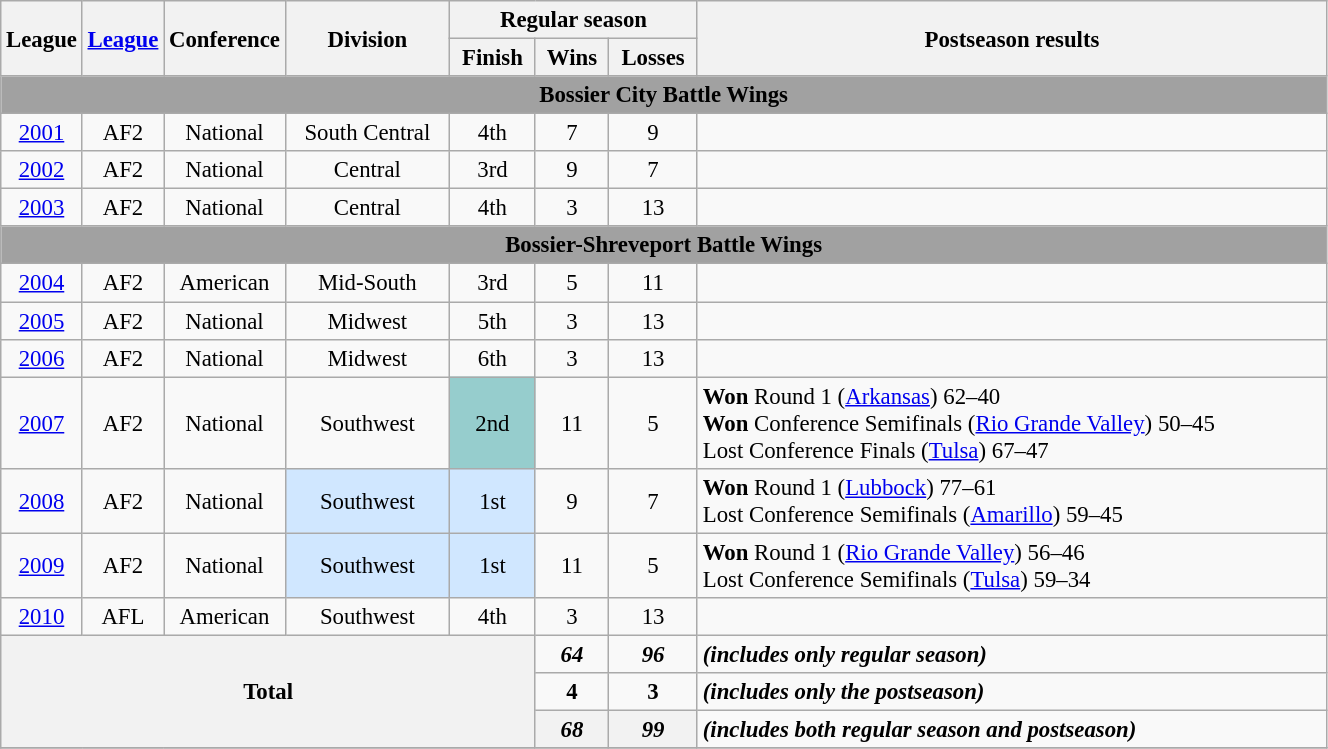<table class="wikitable" style="font-size: 95%; width:70%;">
<tr>
<th rowspan="2" style="width:5%;">League</th>
<th rowspan="2" style="width:5%;"><a href='#'>League</a></th>
<th rowspan="2" style="width:5%;">Conference</th>
<th rowspan="2">Division</th>
<th colspan="3">Regular season</th>
<th rowspan="2">Postseason results</th>
</tr>
<tr>
<th>Finish</th>
<th>Wins</th>
<th>Losses</th>
</tr>
<tr>
<td Colspan="8" align=center style="background:#A1A1A1"><strong><span>Bossier City Battle Wings</span></strong></td>
</tr>
<tr>
<td align="center"><a href='#'>2001</a></td>
<td align="center">AF2</td>
<td align="center">National</td>
<td align="center">South Central</td>
<td align="center">4th</td>
<td align="center">7</td>
<td align="center">9</td>
<td></td>
</tr>
<tr>
<td align="center"><a href='#'>2002</a></td>
<td align="center">AF2</td>
<td align="center">National</td>
<td align="center">Central</td>
<td align="center">3rd</td>
<td align="center">9</td>
<td align="center">7</td>
<td></td>
</tr>
<tr>
<td align="center"><a href='#'>2003</a></td>
<td align="center">AF2</td>
<td align="center">National</td>
<td align="center">Central</td>
<td align="center">4th</td>
<td align="center">3</td>
<td align="center">13</td>
<td></td>
</tr>
<tr>
<td Colspan="8" align=center style="background:#A1A1A1"><strong><span>Bossier-Shreveport Battle Wings</span></strong></td>
</tr>
<tr>
<td align="center"><a href='#'>2004</a></td>
<td align="center">AF2</td>
<td align="center">American</td>
<td align="center">Mid-South</td>
<td align="center">3rd</td>
<td align="center">5</td>
<td align="center">11</td>
<td></td>
</tr>
<tr>
<td align="center"><a href='#'>2005</a></td>
<td align="center">AF2</td>
<td align="center">National</td>
<td align="center">Midwest</td>
<td align="center">5th</td>
<td align="center">3</td>
<td align="center">13</td>
<td></td>
</tr>
<tr>
<td align="center"><a href='#'>2006</a></td>
<td align="center">AF2</td>
<td align="center">National</td>
<td align="center">Midwest</td>
<td align="center">6th</td>
<td align="center">3</td>
<td align="center">13</td>
<td></td>
</tr>
<tr>
<td align="center"><a href='#'>2007</a></td>
<td align="center">AF2</td>
<td align="center">National</td>
<td align="center">Southwest</td>
<td align="center" bgcolor="#96CDCD">2nd</td>
<td align="center">11</td>
<td align="center">5</td>
<td><strong>Won</strong> Round 1 (<a href='#'>Arkansas</a>) 62–40 <br> <strong>Won</strong> Conference Semifinals (<a href='#'>Rio Grande Valley</a>) 50–45 <br> Lost Conference Finals (<a href='#'>Tulsa</a>) 67–47</td>
</tr>
<tr>
<td align="center"><a href='#'>2008</a></td>
<td align="center">AF2</td>
<td align="center">National</td>
<td align="center" bgcolor="#D0E7FF">Southwest</td>
<td align="center" bgcolor="#D0E7FF">1st</td>
<td align="center">9</td>
<td align="center">7</td>
<td><strong>Won</strong> Round 1 (<a href='#'>Lubbock</a>) 77–61 <br> Lost Conference Semifinals (<a href='#'>Amarillo</a>) 59–45</td>
</tr>
<tr>
<td align="center"><a href='#'>2009</a></td>
<td align="center">AF2</td>
<td align="center">National</td>
<td align="center" bgcolor="#D0E7FF">Southwest</td>
<td align="center" bgcolor="#D0E7FF">1st</td>
<td align="center">11</td>
<td align="center">5</td>
<td><strong>Won</strong> Round 1 (<a href='#'>Rio Grande Valley</a>) 56–46 <br> Lost Conference Semifinals (<a href='#'>Tulsa</a>) 59–34</td>
</tr>
<tr>
<td align="center"><a href='#'>2010</a></td>
<td align="center">AFL</td>
<td align="center">American</td>
<td align="center">Southwest</td>
<td align="center">4th</td>
<td align="center">3</td>
<td align="center">13</td>
<td></td>
</tr>
<tr>
<th align="center" rowSpan="3" colSpan="5">Total</th>
<td align="center"><strong><em>64</em></strong></td>
<td align="center"><strong><em>96</em></strong></td>
<td colSpan="2"><strong><em>(includes only regular season)</em></strong></td>
</tr>
<tr>
<td align="center"><strong>4</strong></td>
<td align="center"><strong>3</strong></td>
<td colSpan="2"><strong><em>(includes only the postseason)</em></strong></td>
</tr>
<tr>
<th align="center"><em>68</em></th>
<th align="center"><em>99</em></th>
<td colSpan="2"><strong><em>(includes both regular season and postseason)</em></strong></td>
</tr>
<tr>
</tr>
</table>
